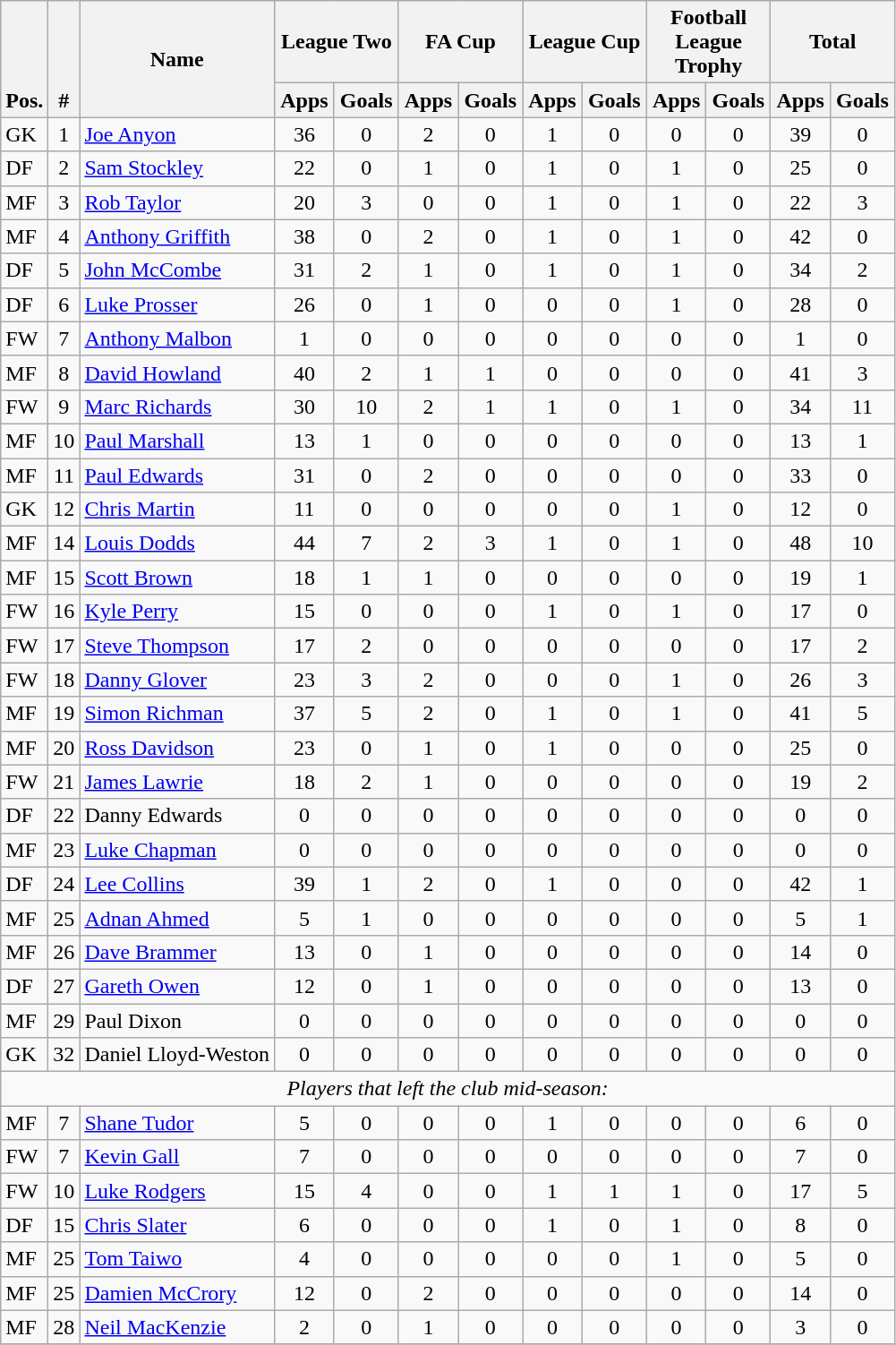<table class="wikitable" style="text-align:center">
<tr>
<th rowspan="2" valign="bottom">Pos.</th>
<th rowspan="2" valign="bottom">#</th>
<th rowspan="2">Name</th>
<th colspan="2" width="85">League Two</th>
<th colspan="2" width="85">FA Cup</th>
<th colspan="2" width="85">League Cup</th>
<th colspan="2" width="85">Football League Trophy</th>
<th colspan="2" width="85">Total</th>
</tr>
<tr>
<th>Apps</th>
<th>Goals</th>
<th>Apps</th>
<th>Goals</th>
<th>Apps</th>
<th>Goals</th>
<th>Apps</th>
<th>Goals</th>
<th>Apps</th>
<th>Goals</th>
</tr>
<tr>
<td align="left">GK</td>
<td>1</td>
<td align="left"> <a href='#'>Joe Anyon</a></td>
<td>36</td>
<td>0</td>
<td>2</td>
<td>0</td>
<td>1</td>
<td>0</td>
<td>0</td>
<td>0</td>
<td>39</td>
<td>0</td>
</tr>
<tr>
<td align="left">DF</td>
<td>2</td>
<td align="left"> <a href='#'>Sam Stockley</a></td>
<td>22</td>
<td>0</td>
<td>1</td>
<td>0</td>
<td>1</td>
<td>0</td>
<td>1</td>
<td>0</td>
<td>25</td>
<td>0</td>
</tr>
<tr>
<td align="left">MF</td>
<td>3</td>
<td align="left"> <a href='#'>Rob Taylor</a></td>
<td>20</td>
<td>3</td>
<td>0</td>
<td>0</td>
<td>1</td>
<td>0</td>
<td>1</td>
<td>0</td>
<td>22</td>
<td>3</td>
</tr>
<tr>
<td align="left">MF</td>
<td>4</td>
<td align="left"> <a href='#'>Anthony Griffith</a></td>
<td>38</td>
<td>0</td>
<td>2</td>
<td>0</td>
<td>1</td>
<td>0</td>
<td>1</td>
<td>0</td>
<td>42</td>
<td>0</td>
</tr>
<tr>
<td align="left">DF</td>
<td>5</td>
<td align="left"> <a href='#'>John McCombe</a></td>
<td>31</td>
<td>2</td>
<td>1</td>
<td>0</td>
<td>1</td>
<td>0</td>
<td>1</td>
<td>0</td>
<td>34</td>
<td>2</td>
</tr>
<tr>
<td align="left">DF</td>
<td>6</td>
<td align="left"> <a href='#'>Luke Prosser</a></td>
<td>26</td>
<td>0</td>
<td>1</td>
<td>0</td>
<td>0</td>
<td>0</td>
<td>1</td>
<td>0</td>
<td>28</td>
<td>0</td>
</tr>
<tr>
<td align="left">FW</td>
<td>7</td>
<td align="left"> <a href='#'>Anthony Malbon</a></td>
<td>1</td>
<td>0</td>
<td>0</td>
<td>0</td>
<td>0</td>
<td>0</td>
<td>0</td>
<td>0</td>
<td>1</td>
<td>0</td>
</tr>
<tr>
<td align="left">MF</td>
<td>8</td>
<td align="left"> <a href='#'>David Howland</a></td>
<td>40</td>
<td>2</td>
<td>1</td>
<td>1</td>
<td>0</td>
<td>0</td>
<td>0</td>
<td>0</td>
<td>41</td>
<td>3</td>
</tr>
<tr>
<td align="left">FW</td>
<td>9</td>
<td align="left"> <a href='#'>Marc Richards</a></td>
<td>30</td>
<td>10</td>
<td>2</td>
<td>1</td>
<td>1</td>
<td>0</td>
<td>1</td>
<td>0</td>
<td>34</td>
<td>11</td>
</tr>
<tr>
<td align="left">MF</td>
<td>10</td>
<td align="left"> <a href='#'>Paul Marshall</a></td>
<td>13</td>
<td>1</td>
<td>0</td>
<td>0</td>
<td>0</td>
<td>0</td>
<td>0</td>
<td>0</td>
<td>13</td>
<td>1</td>
</tr>
<tr>
<td align="left">MF</td>
<td>11</td>
<td align="left"> <a href='#'>Paul Edwards</a></td>
<td>31</td>
<td>0</td>
<td>2</td>
<td>0</td>
<td>0</td>
<td>0</td>
<td>0</td>
<td>0</td>
<td>33</td>
<td>0</td>
</tr>
<tr>
<td align="left">GK</td>
<td>12</td>
<td align="left"> <a href='#'>Chris Martin</a></td>
<td>11</td>
<td>0</td>
<td>0</td>
<td>0</td>
<td>0</td>
<td>0</td>
<td>1</td>
<td>0</td>
<td>12</td>
<td>0</td>
</tr>
<tr>
<td align="left">MF</td>
<td>14</td>
<td align="left"> <a href='#'>Louis Dodds</a></td>
<td>44</td>
<td>7</td>
<td>2</td>
<td>3</td>
<td>1</td>
<td>0</td>
<td>1</td>
<td>0</td>
<td>48</td>
<td>10</td>
</tr>
<tr>
<td align="left">MF</td>
<td>15</td>
<td align="left"> <a href='#'>Scott Brown</a></td>
<td>18</td>
<td>1</td>
<td>1</td>
<td>0</td>
<td>0</td>
<td>0</td>
<td>0</td>
<td>0</td>
<td>19</td>
<td>1</td>
</tr>
<tr>
<td align="left">FW</td>
<td>16</td>
<td align="left"> <a href='#'>Kyle Perry</a></td>
<td>15</td>
<td>0</td>
<td>0</td>
<td>0</td>
<td>1</td>
<td>0</td>
<td>1</td>
<td>0</td>
<td>17</td>
<td>0</td>
</tr>
<tr>
<td align="left">FW</td>
<td>17</td>
<td align="left"> <a href='#'>Steve Thompson</a></td>
<td>17</td>
<td>2</td>
<td>0</td>
<td>0</td>
<td>0</td>
<td>0</td>
<td>0</td>
<td>0</td>
<td>17</td>
<td>2</td>
</tr>
<tr>
<td align="left">FW</td>
<td>18</td>
<td align="left"> <a href='#'>Danny Glover</a></td>
<td>23</td>
<td>3</td>
<td>2</td>
<td>0</td>
<td>0</td>
<td>0</td>
<td>1</td>
<td>0</td>
<td>26</td>
<td>3</td>
</tr>
<tr>
<td align="left">MF</td>
<td>19</td>
<td align="left"> <a href='#'>Simon Richman</a></td>
<td>37</td>
<td>5</td>
<td>2</td>
<td>0</td>
<td>1</td>
<td>0</td>
<td>1</td>
<td>0</td>
<td>41</td>
<td>5</td>
</tr>
<tr>
<td align="left">MF</td>
<td>20</td>
<td align="left"> <a href='#'>Ross Davidson</a></td>
<td>23</td>
<td>0</td>
<td>1</td>
<td>0</td>
<td>1</td>
<td>0</td>
<td>0</td>
<td>0</td>
<td>25</td>
<td>0</td>
</tr>
<tr>
<td align="left">FW</td>
<td>21</td>
<td align="left"> <a href='#'>James Lawrie</a></td>
<td>18</td>
<td>2</td>
<td>1</td>
<td>0</td>
<td>0</td>
<td>0</td>
<td>0</td>
<td>0</td>
<td>19</td>
<td>2</td>
</tr>
<tr>
<td align="left">DF</td>
<td>22</td>
<td align="left"> Danny Edwards</td>
<td>0</td>
<td>0</td>
<td>0</td>
<td>0</td>
<td>0</td>
<td>0</td>
<td>0</td>
<td>0</td>
<td>0</td>
<td>0</td>
</tr>
<tr>
<td align="left">MF</td>
<td>23</td>
<td align="left"> <a href='#'>Luke Chapman</a></td>
<td>0</td>
<td>0</td>
<td>0</td>
<td>0</td>
<td>0</td>
<td>0</td>
<td>0</td>
<td>0</td>
<td>0</td>
<td>0</td>
</tr>
<tr>
<td align="left">DF</td>
<td>24</td>
<td align="left"> <a href='#'>Lee Collins</a></td>
<td>39</td>
<td>1</td>
<td>2</td>
<td>0</td>
<td>1</td>
<td>0</td>
<td>0</td>
<td>0</td>
<td>42</td>
<td>1</td>
</tr>
<tr>
<td align="left">MF</td>
<td>25</td>
<td align="left"> <a href='#'>Adnan Ahmed</a></td>
<td>5</td>
<td>1</td>
<td>0</td>
<td>0</td>
<td>0</td>
<td>0</td>
<td>0</td>
<td>0</td>
<td>5</td>
<td>1</td>
</tr>
<tr>
<td align="left">MF</td>
<td>26</td>
<td align="left"> <a href='#'>Dave Brammer</a></td>
<td>13</td>
<td>0</td>
<td>1</td>
<td>0</td>
<td>0</td>
<td>0</td>
<td>0</td>
<td>0</td>
<td>14</td>
<td>0</td>
</tr>
<tr>
<td align="left">DF</td>
<td>27</td>
<td align="left"> <a href='#'>Gareth Owen</a></td>
<td>12</td>
<td>0</td>
<td>1</td>
<td>0</td>
<td>0</td>
<td>0</td>
<td>0</td>
<td>0</td>
<td>13</td>
<td>0</td>
</tr>
<tr>
<td align="left">MF</td>
<td>29</td>
<td align="left"> Paul Dixon</td>
<td>0</td>
<td>0</td>
<td>0</td>
<td>0</td>
<td>0</td>
<td>0</td>
<td>0</td>
<td>0</td>
<td>0</td>
<td>0</td>
</tr>
<tr>
<td align="left">GK</td>
<td>32</td>
<td align="left"> Daniel Lloyd-Weston</td>
<td>0</td>
<td>0</td>
<td>0</td>
<td>0</td>
<td>0</td>
<td>0</td>
<td>0</td>
<td>0</td>
<td>0</td>
<td>0</td>
</tr>
<tr>
<td colspan="14"><em>Players that left the club mid-season:</em></td>
</tr>
<tr>
<td align="left">MF</td>
<td>7</td>
<td align="left"> <a href='#'>Shane Tudor</a></td>
<td>5</td>
<td>0</td>
<td>0</td>
<td>0</td>
<td>1</td>
<td>0</td>
<td>0</td>
<td>0</td>
<td>6</td>
<td>0</td>
</tr>
<tr>
<td align="left">FW</td>
<td>7</td>
<td align="left"> <a href='#'>Kevin Gall</a></td>
<td>7</td>
<td>0</td>
<td>0</td>
<td>0</td>
<td>0</td>
<td>0</td>
<td>0</td>
<td>0</td>
<td>7</td>
<td>0</td>
</tr>
<tr>
<td align="left">FW</td>
<td>10</td>
<td align="left"> <a href='#'>Luke Rodgers</a></td>
<td>15</td>
<td>4</td>
<td>0</td>
<td>0</td>
<td>1</td>
<td>1</td>
<td>1</td>
<td>0</td>
<td>17</td>
<td>5</td>
</tr>
<tr>
<td align="left">DF</td>
<td>15</td>
<td align="left"> <a href='#'>Chris Slater</a></td>
<td>6</td>
<td>0</td>
<td>0</td>
<td>0</td>
<td>1</td>
<td>0</td>
<td>1</td>
<td>0</td>
<td>8</td>
<td>0</td>
</tr>
<tr>
<td align="left">MF</td>
<td>25</td>
<td align="left"> <a href='#'>Tom Taiwo</a></td>
<td>4</td>
<td>0</td>
<td>0</td>
<td>0</td>
<td>0</td>
<td>0</td>
<td>1</td>
<td>0</td>
<td>5</td>
<td>0</td>
</tr>
<tr>
<td align="left">MF</td>
<td>25</td>
<td align="left"> <a href='#'>Damien McCrory</a></td>
<td>12</td>
<td>0</td>
<td>2</td>
<td>0</td>
<td>0</td>
<td>0</td>
<td>0</td>
<td>0</td>
<td>14</td>
<td>0</td>
</tr>
<tr>
<td align="left">MF</td>
<td>28</td>
<td align="left"> <a href='#'>Neil MacKenzie</a></td>
<td>2</td>
<td>0</td>
<td>1</td>
<td>0</td>
<td>0</td>
<td>0</td>
<td>0</td>
<td>0</td>
<td>3</td>
<td>0</td>
</tr>
<tr>
</tr>
</table>
